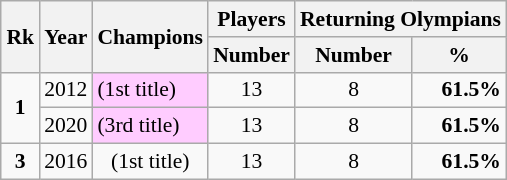<table class="wikitable" style="text-align: center; font-size: 90%; margin-left: 1em;">
<tr>
<th rowspan="2">Rk</th>
<th rowspan="2">Year</th>
<th rowspan="2">Champions</th>
<th>Players</th>
<th colspan="2">Returning Olympians</th>
</tr>
<tr>
<th>Number</th>
<th>Number</th>
<th>%</th>
</tr>
<tr>
<td rowspan="2"><strong>1</strong></td>
<td>2012</td>
<td style="background-color: #ffccff; text-align: left;"> (1st title)</td>
<td>13</td>
<td>8</td>
<td style="text-align: right;"><strong>61.5%</strong></td>
</tr>
<tr>
<td>2020</td>
<td style="background-color: #ffccff; text-align: left;"> (3rd title)</td>
<td>13</td>
<td>8</td>
<td style="text-align: right;"><strong>61.5%</strong></td>
</tr>
<tr>
<td><strong>3</strong></td>
<td>2016</td>
<td> (1st title)</td>
<td>13</td>
<td>8</td>
<td style="text-align: right;"><strong>61.5%</strong></td>
</tr>
</table>
